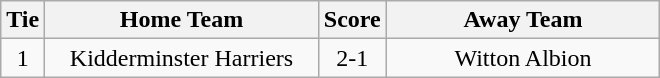<table class="wikitable" style="text-align:center;">
<tr>
<th width=20>Tie</th>
<th width=175>Home Team</th>
<th width=20>Score</th>
<th width=175>Away Team</th>
</tr>
<tr>
<td>1</td>
<td>Kidderminster Harriers</td>
<td>2-1</td>
<td>Witton Albion</td>
</tr>
</table>
